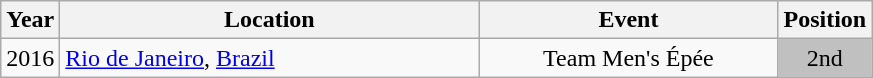<table class="wikitable" style="text-align:center;">
<tr>
<th>Year</th>
<th style="width:17em">Location</th>
<th style="width:12em">Event</th>
<th>Position</th>
</tr>
<tr>
<td rowspan="1">2016</td>
<td rowspan="1" align="left"> <a href='#'>Rio de Janeiro</a>, <a href='#'>Brazil</a></td>
<td>Team Men's Épée</td>
<td bgcolor="silver">2nd</td>
</tr>
</table>
